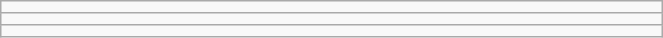<table class="wikitable" style=" text-align:center; font-size:110%;" width="35%">
<tr>
<td></td>
</tr>
<tr>
<td></td>
</tr>
<tr>
<td></td>
</tr>
</table>
